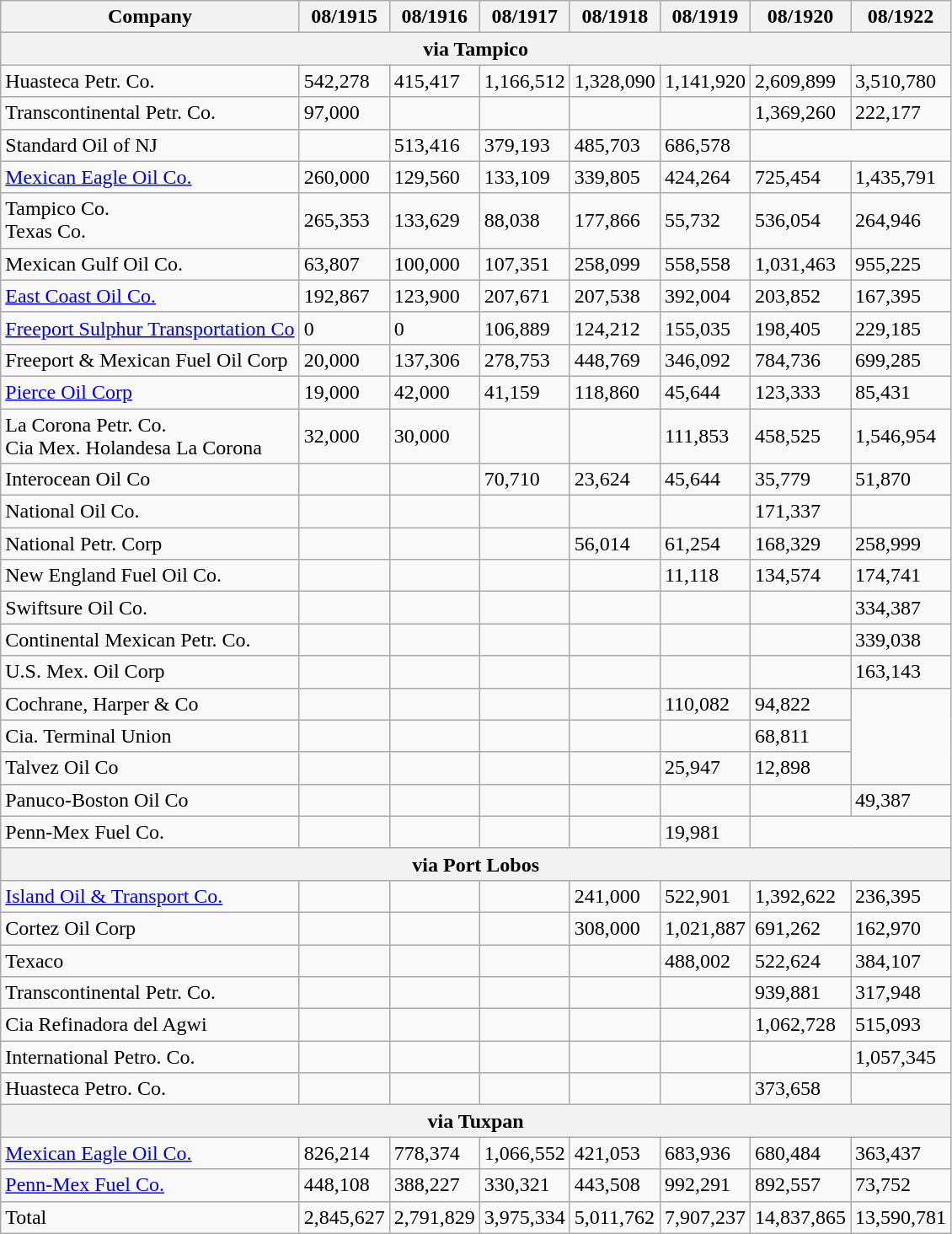<table class="wikitable sortable defaultright col1left">
<tr>
<th>Company</th>
<th>08/1915</th>
<th>08/1916</th>
<th>08/1917</th>
<th>08/1918</th>
<th>08/1919</th>
<th>08/1920</th>
<th>08/1922</th>
</tr>
<tr>
<th colspan=8>via Tampico</th>
</tr>
<tr>
<td>Huasteca Petr. Co.</td>
<td>542,278</td>
<td>415,417</td>
<td>1,166,512</td>
<td>1,328,090</td>
<td>1,141,920</td>
<td>2,609,899</td>
<td>3,510,780</td>
</tr>
<tr>
<td>Transcontinental Petr. Co.</td>
<td>97,000</td>
<td></td>
<td></td>
<td></td>
<td></td>
<td>1,369,260</td>
<td>222,177</td>
</tr>
<tr>
<td>Standard Oil of NJ</td>
<td></td>
<td>513,416</td>
<td>379,193</td>
<td>485,703</td>
<td>686,578</td>
</tr>
<tr>
<td><a href='#'>Mexican Eagle Oil Co.</a></td>
<td>260,000</td>
<td>129,560</td>
<td>133,109</td>
<td>339,805</td>
<td>424,264</td>
<td>725,454</td>
<td>1,435,791</td>
</tr>
<tr>
<td>Tampico Co.<br>Texas Co.</td>
<td>265,353</td>
<td>133,629</td>
<td>88,038</td>
<td>177,866</td>
<td>55,732</td>
<td>536,054</td>
<td>264,946</td>
</tr>
<tr>
<td>Mexican Gulf Oil Co.</td>
<td>63,807</td>
<td>100,000</td>
<td>107,351</td>
<td>258,099</td>
<td>558,558</td>
<td>1,031,463</td>
<td>955,225</td>
</tr>
<tr>
<td><a href='#'>East Coast Oil Co.</a></td>
<td>192,867</td>
<td>123,900</td>
<td>207,671</td>
<td>207,538</td>
<td>392,004</td>
<td>203,852</td>
<td>167,395</td>
</tr>
<tr>
<td><a href='#'>Freeport Sulphur Transportation Co</a></td>
<td>0</td>
<td>0</td>
<td>106,889</td>
<td>124,212</td>
<td>155,035</td>
<td>198,405</td>
<td>229,185</td>
</tr>
<tr>
<td>Freeport & Mexican Fuel Oil Corp</td>
<td>20,000</td>
<td>137,306</td>
<td>278,753</td>
<td>448,769</td>
<td>346,092</td>
<td>784,736</td>
<td>699,285</td>
</tr>
<tr>
<td><a href='#'>Pierce Oil Corp</a></td>
<td>19,000</td>
<td>42,000</td>
<td>41,159</td>
<td>118,860</td>
<td>45,644</td>
<td>123,333</td>
<td>85,431</td>
</tr>
<tr>
<td>La Corona Petr. Co.<br>Cia Mex. Holandesa La Corona</td>
<td>32,000</td>
<td>30,000</td>
<td></td>
<td></td>
<td>111,853</td>
<td>458,525</td>
<td>1,546,954</td>
</tr>
<tr>
<td>Interocean Oil Co</td>
<td></td>
<td></td>
<td>70,710</td>
<td>23,624</td>
<td>45,644</td>
<td>35,779</td>
<td>51,870</td>
</tr>
<tr>
<td>National Oil Co.</td>
<td></td>
<td></td>
<td></td>
<td></td>
<td></td>
<td>171,337</td>
</tr>
<tr>
<td>National Petr. Corp</td>
<td></td>
<td></td>
<td></td>
<td>56,014</td>
<td>61,254</td>
<td>168,329</td>
<td>258,999</td>
</tr>
<tr>
<td>New England Fuel Oil Co.</td>
<td></td>
<td></td>
<td></td>
<td></td>
<td>11,118</td>
<td>134,574</td>
<td>174,741</td>
</tr>
<tr>
<td>Swiftsure Oil Co.</td>
<td></td>
<td></td>
<td></td>
<td></td>
<td></td>
<td></td>
<td>334,387</td>
</tr>
<tr>
<td>Continental Mexican Petr. Co.</td>
<td></td>
<td></td>
<td></td>
<td></td>
<td></td>
<td></td>
<td>339,038</td>
</tr>
<tr>
<td>U.S. Mex. Oil Corp</td>
<td></td>
<td></td>
<td></td>
<td></td>
<td></td>
<td></td>
<td>163,143</td>
</tr>
<tr>
<td>Cochrane, Harper & Co</td>
<td></td>
<td></td>
<td></td>
<td></td>
<td>110,082</td>
<td>94,822</td>
</tr>
<tr>
<td>Cia. Terminal Union</td>
<td></td>
<td></td>
<td></td>
<td></td>
<td></td>
<td>68,811</td>
</tr>
<tr>
<td>Talvez Oil Co</td>
<td></td>
<td></td>
<td></td>
<td></td>
<td>25,947</td>
<td>12,898</td>
</tr>
<tr>
<td>Panuco-Boston Oil Co</td>
<td></td>
<td></td>
<td></td>
<td></td>
<td></td>
<td></td>
<td>49,387</td>
</tr>
<tr>
<td>Penn-Mex Fuel Co.</td>
<td></td>
<td></td>
<td></td>
<td></td>
<td>19,981</td>
</tr>
<tr>
<th colspan=8>via Port Lobos</th>
</tr>
<tr>
<td><a href='#'>Island Oil & Transport Co.</a></td>
<td></td>
<td></td>
<td></td>
<td>241,000</td>
<td>522,901</td>
<td>1,392,622</td>
<td>236,395</td>
</tr>
<tr>
<td>Cortez Oil Corp</td>
<td></td>
<td></td>
<td></td>
<td>308,000</td>
<td>1,021,887</td>
<td>691,262</td>
<td>162,970</td>
</tr>
<tr>
<td>Texaco</td>
<td></td>
<td></td>
<td></td>
<td></td>
<td>488,002</td>
<td>522,624</td>
<td>384,107</td>
</tr>
<tr>
<td>Transcontinental Petr. Co.</td>
<td></td>
<td></td>
<td></td>
<td></td>
<td></td>
<td>939,881</td>
<td>317,948</td>
</tr>
<tr>
<td>Cia Refinadora del Agwi</td>
<td></td>
<td></td>
<td></td>
<td></td>
<td></td>
<td>1,062,728</td>
<td>515,093</td>
</tr>
<tr>
<td>International Petro. Co.</td>
<td></td>
<td></td>
<td></td>
<td></td>
<td></td>
<td></td>
<td>1,057,345</td>
</tr>
<tr>
<td>Huasteca Petro. Co.</td>
<td></td>
<td></td>
<td></td>
<td></td>
<td></td>
<td>373,658</td>
</tr>
<tr>
<th colspan=8>via Tuxpan</th>
</tr>
<tr>
<td><a href='#'>Mexican Eagle Oil Co.</a></td>
<td>826,214</td>
<td>778,374</td>
<td>1,066,552</td>
<td>421,053</td>
<td>683,936</td>
<td>680,484</td>
<td>363,437</td>
</tr>
<tr>
<td><a href='#'>Penn-Mex Fuel Co.</a></td>
<td>448,108</td>
<td>388,227</td>
<td>330,321</td>
<td>443,508</td>
<td>992,291</td>
<td>892,557</td>
<td>73,752</td>
</tr>
<tr>
<td>Total</td>
<td>2,845,627</td>
<td>2,791,829</td>
<td>3,975,334</td>
<td>5,011,762</td>
<td>7,907,237</td>
<td>14,837,865</td>
<td>13,590,781</td>
</tr>
</table>
